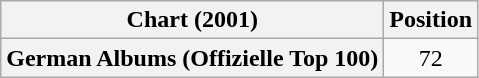<table class="wikitable plainrowheaders" style="text-align:center">
<tr>
<th scope="col">Chart (2001)</th>
<th scope="col">Position</th>
</tr>
<tr>
<th scope="row">German Albums (Offizielle Top 100)</th>
<td>72</td>
</tr>
</table>
